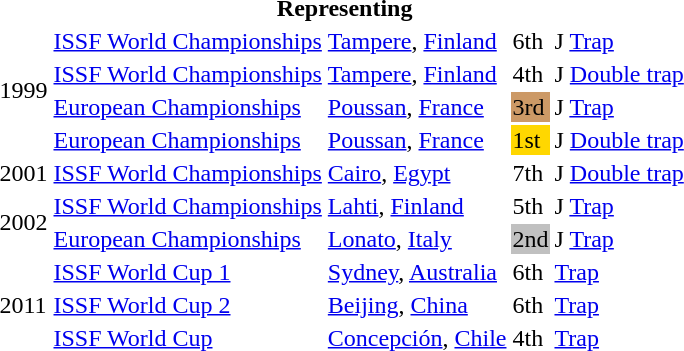<table>
<tr>
<th colspan="6">Representing </th>
</tr>
<tr>
<td rowspan="4">1999</td>
<td><a href='#'>ISSF World Championships</a></td>
<td><a href='#'>Tampere</a>, <a href='#'>Finland</a></td>
<td>6th</td>
<td>J <a href='#'>Trap</a></td>
<td></td>
</tr>
<tr>
<td><a href='#'>ISSF World Championships</a></td>
<td><a href='#'>Tampere</a>, <a href='#'>Finland</a></td>
<td>4th</td>
<td>J <a href='#'>Double trap</a></td>
<td></td>
</tr>
<tr>
<td><a href='#'>European Championships</a></td>
<td><a href='#'>Poussan</a>, <a href='#'>France</a></td>
<td bgcolor="#cc9966">3rd</td>
<td>J <a href='#'>Trap</a></td>
<td></td>
</tr>
<tr>
<td><a href='#'>European Championships</a></td>
<td><a href='#'>Poussan</a>, <a href='#'>France</a></td>
<td bgcolor="gold">1st</td>
<td>J <a href='#'>Double trap</a></td>
<td></td>
</tr>
<tr>
<td>2001</td>
<td><a href='#'>ISSF World Championships</a></td>
<td><a href='#'>Cairo</a>, <a href='#'>Egypt</a></td>
<td>7th</td>
<td>J <a href='#'>Double trap</a></td>
<td></td>
</tr>
<tr>
<td rowspan="2">2002</td>
<td><a href='#'>ISSF World Championships</a></td>
<td><a href='#'>Lahti</a>, <a href='#'>Finland</a></td>
<td>5th</td>
<td>J <a href='#'>Trap</a></td>
<td></td>
</tr>
<tr>
<td><a href='#'>European Championships</a></td>
<td><a href='#'>Lonato</a>, <a href='#'>Italy</a></td>
<td bgcolor="silver">2nd</td>
<td>J <a href='#'>Trap</a></td>
<td></td>
</tr>
<tr>
<td rowspan="3">2011</td>
<td><a href='#'>ISSF World Cup 1</a></td>
<td><a href='#'>Sydney</a>, <a href='#'>Australia</a></td>
<td>6th</td>
<td><a href='#'>Trap</a></td>
<td></td>
</tr>
<tr>
<td><a href='#'>ISSF World Cup 2</a></td>
<td><a href='#'>Beijing</a>, <a href='#'>China</a></td>
<td>6th</td>
<td><a href='#'>Trap</a></td>
<td></td>
</tr>
<tr>
<td><a href='#'>ISSF World Cup</a></td>
<td><a href='#'>Concepción</a>, <a href='#'>Chile</a></td>
<td>4th</td>
<td><a href='#'>Trap</a></td>
<td></td>
</tr>
</table>
